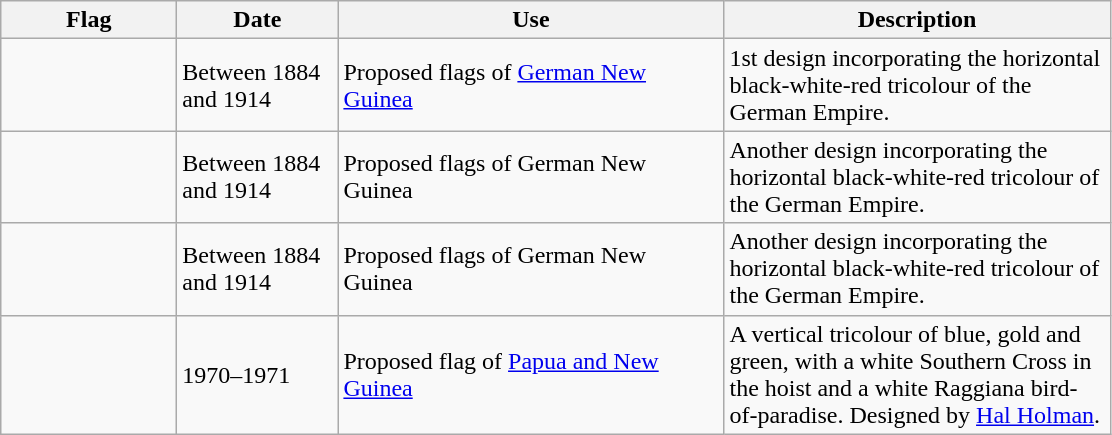<table class="wikitable">
<tr>
<th style="width:110px;">Flag</th>
<th style="width:100px;">Date</th>
<th style="width:250px;">Use</th>
<th style="width:250px;">Description</th>
</tr>
<tr>
<td></td>
<td>Between 1884 and 1914</td>
<td>Proposed flags of <a href='#'>German New Guinea</a></td>
<td>1st design incorporating the horizontal black-white-red tricolour of the German Empire.</td>
</tr>
<tr>
<td></td>
<td>Between 1884 and 1914</td>
<td>Proposed flags of German New Guinea</td>
<td>Another design incorporating the horizontal black-white-red tricolour of the German Empire.</td>
</tr>
<tr>
<td></td>
<td>Between 1884 and 1914</td>
<td>Proposed flags of German New Guinea</td>
<td>Another design incorporating the horizontal black-white-red tricolour of the German Empire.</td>
</tr>
<tr>
<td></td>
<td>1970–1971</td>
<td>Proposed flag of <a href='#'>Papua and New Guinea</a></td>
<td>A vertical tricolour of blue, gold and green, with a white Southern Cross in the hoist and a white Raggiana bird-of-paradise. Designed by <a href='#'>Hal Holman</a>.</td>
</tr>
</table>
